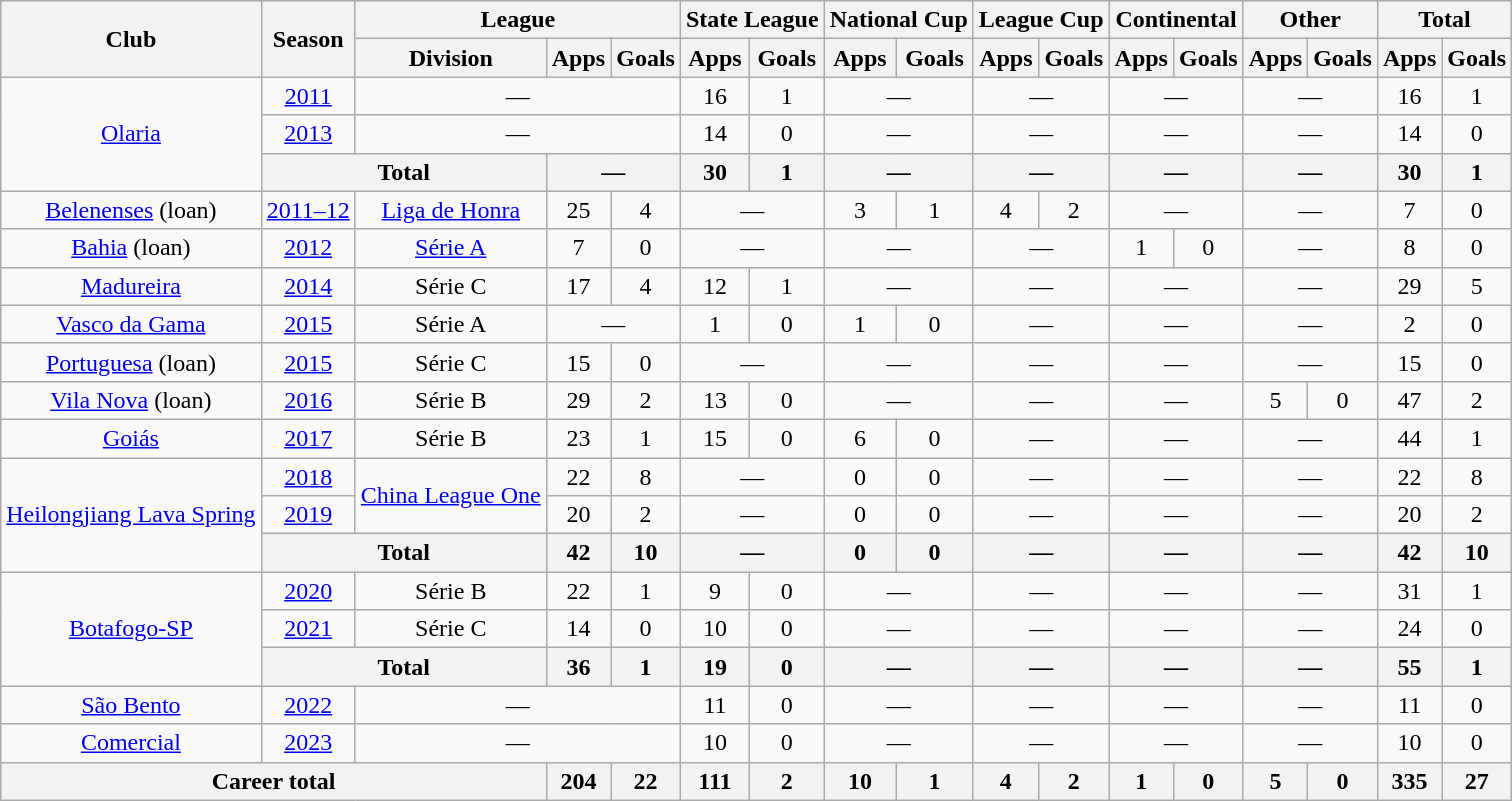<table class="wikitable" style="text-align: center;">
<tr>
<th rowspan=2>Club</th>
<th rowspan=2>Season</th>
<th colspan=3>League</th>
<th colspan=2>State League</th>
<th colspan=2>National Cup</th>
<th colspan=2>League Cup</th>
<th colspan=2>Continental</th>
<th colspan=2>Other</th>
<th colspan=2>Total</th>
</tr>
<tr>
<th>Division</th>
<th>Apps</th>
<th>Goals</th>
<th>Apps</th>
<th>Goals</th>
<th>Apps</th>
<th>Goals</th>
<th>Apps</th>
<th>Goals</th>
<th>Apps</th>
<th>Goals</th>
<th>Apps</th>
<th>Goals</th>
<th>Apps</th>
<th>Goals</th>
</tr>
<tr>
<td rowspan="3"><a href='#'>Olaria</a></td>
<td><a href='#'>2011</a></td>
<td colspan="3">—</td>
<td>16</td>
<td>1</td>
<td colspan="2">—</td>
<td colspan="2">—</td>
<td colspan="2">—</td>
<td colspan="2">—</td>
<td>16</td>
<td>1</td>
</tr>
<tr>
<td><a href='#'>2013</a></td>
<td colspan="3">—</td>
<td>14</td>
<td>0</td>
<td colspan="2">—</td>
<td colspan="2">—</td>
<td colspan="2">—</td>
<td colspan="2">—</td>
<td>14</td>
<td>0</td>
</tr>
<tr>
<th colspan="2">Total</th>
<th colspan="2">—</th>
<th>30</th>
<th>1</th>
<th colspan="2">—</th>
<th colspan="2">—</th>
<th colspan="2">—</th>
<th colspan=2>—</th>
<th>30</th>
<th>1</th>
</tr>
<tr>
<td><a href='#'>Belenenses</a> (loan)</td>
<td><a href='#'>2011–12</a></td>
<td><a href='#'>Liga de Honra</a></td>
<td>25</td>
<td>4</td>
<td colspan="2">—</td>
<td>3</td>
<td>1</td>
<td>4</td>
<td>2</td>
<td colspan="2">—</td>
<td colspan="2">—</td>
<td>7</td>
<td>0</td>
</tr>
<tr>
<td><a href='#'>Bahia</a> (loan)</td>
<td><a href='#'>2012</a></td>
<td><a href='#'>Série A</a></td>
<td>7</td>
<td>0</td>
<td colspan="2">—</td>
<td colspan="2">—</td>
<td colspan="2">—</td>
<td>1</td>
<td>0</td>
<td colspan="2">—</td>
<td>8</td>
<td>0</td>
</tr>
<tr>
<td><a href='#'>Madureira</a></td>
<td><a href='#'>2014</a></td>
<td>Série C</td>
<td>17</td>
<td>4</td>
<td>12</td>
<td>1</td>
<td colspan="2">—</td>
<td colspan="2">—</td>
<td colspan="2">—</td>
<td colspan="2">—</td>
<td>29</td>
<td>5</td>
</tr>
<tr>
<td><a href='#'>Vasco da Gama</a></td>
<td><a href='#'>2015</a></td>
<td>Série A</td>
<td colspan="2">—</td>
<td>1</td>
<td>0</td>
<td>1</td>
<td>0</td>
<td colspan="2">—</td>
<td colspan="2">—</td>
<td colspan="2">—</td>
<td>2</td>
<td>0</td>
</tr>
<tr>
<td><a href='#'>Portuguesa</a> (loan)</td>
<td><a href='#'>2015</a></td>
<td>Série C</td>
<td>15</td>
<td>0</td>
<td colspan="2">—</td>
<td colspan="2">—</td>
<td colspan="2">—</td>
<td colspan="2">—</td>
<td colspan="2">—</td>
<td>15</td>
<td>0</td>
</tr>
<tr>
<td><a href='#'>Vila Nova</a> (loan)</td>
<td><a href='#'>2016</a></td>
<td>Série B</td>
<td>29</td>
<td>2</td>
<td>13</td>
<td>0</td>
<td colspan="2">—</td>
<td colspan="2">—</td>
<td colspan="2">—</td>
<td>5</td>
<td>0</td>
<td>47</td>
<td>2</td>
</tr>
<tr>
<td><a href='#'>Goiás</a></td>
<td><a href='#'>2017</a></td>
<td>Série B</td>
<td>23</td>
<td>1</td>
<td>15</td>
<td>0</td>
<td>6</td>
<td>0</td>
<td colspan="2">—</td>
<td colspan="2">—</td>
<td colspan="2">—</td>
<td>44</td>
<td>1</td>
</tr>
<tr>
<td rowspan=3><a href='#'>Heilongjiang Lava Spring</a></td>
<td><a href='#'>2018</a></td>
<td rowspan=2><a href='#'>China League One</a></td>
<td>22</td>
<td>8</td>
<td colspan="2">—</td>
<td>0</td>
<td>0</td>
<td colspan="2">—</td>
<td colspan="2">—</td>
<td colspan=2>—</td>
<td>22</td>
<td>8</td>
</tr>
<tr>
<td><a href='#'>2019</a></td>
<td>20</td>
<td>2</td>
<td colspan="2">—</td>
<td>0</td>
<td>0</td>
<td colspan="2">—</td>
<td colspan="2">—</td>
<td colspan="2">—</td>
<td>20</td>
<td>2</td>
</tr>
<tr>
<th colspan="2">Total</th>
<th>42</th>
<th>10</th>
<th colspan="2">—</th>
<th>0</th>
<th>0</th>
<th colspan="2">—</th>
<th colspan="2">—</th>
<th colspan="2">—</th>
<th>42</th>
<th>10</th>
</tr>
<tr>
<td rowspan="3"><a href='#'>Botafogo-SP</a></td>
<td><a href='#'>2020</a></td>
<td>Série B</td>
<td>22</td>
<td>1</td>
<td>9</td>
<td>0</td>
<td colspan="2">—</td>
<td colspan="2">—</td>
<td colspan="2">—</td>
<td colspan="2">—</td>
<td>31</td>
<td>1</td>
</tr>
<tr>
<td><a href='#'>2021</a></td>
<td>Série C</td>
<td>14</td>
<td>0</td>
<td>10</td>
<td>0</td>
<td colspan="2">—</td>
<td colspan="2">—</td>
<td colspan="2">—</td>
<td colspan="2">—</td>
<td>24</td>
<td>0</td>
</tr>
<tr>
<th colspan="2">Total</th>
<th>36</th>
<th>1</th>
<th>19</th>
<th>0</th>
<th colspan="2">—</th>
<th colspan="2">—</th>
<th colspan="2">—</th>
<th colspan="2">—</th>
<th>55</th>
<th>1</th>
</tr>
<tr>
<td><a href='#'>São Bento</a></td>
<td><a href='#'>2022</a></td>
<td colspan="3">—</td>
<td>11</td>
<td>0</td>
<td colspan="2">—</td>
<td colspan="2">—</td>
<td colspan="2">—</td>
<td colspan="2">—</td>
<td>11</td>
<td>0</td>
</tr>
<tr>
<td><a href='#'>Comercial</a></td>
<td><a href='#'>2023</a></td>
<td colspan="3">—</td>
<td>10</td>
<td>0</td>
<td colspan="2">—</td>
<td colspan="2">—</td>
<td colspan="2">—</td>
<td colspan="2">—</td>
<td>10</td>
<td>0</td>
</tr>
<tr>
<th colspan=3>Career total</th>
<th>204</th>
<th>22</th>
<th>111</th>
<th>2</th>
<th>10</th>
<th>1</th>
<th>4</th>
<th>2</th>
<th>1</th>
<th>0</th>
<th>5</th>
<th>0</th>
<th>335</th>
<th>27</th>
</tr>
</table>
